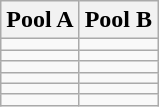<table class="wikitable">
<tr>
<th width=50%>Pool A</th>
<th width=50%>Pool B</th>
</tr>
<tr>
<td></td>
<td></td>
</tr>
<tr>
<td></td>
<td></td>
</tr>
<tr>
<td></td>
<td></td>
</tr>
<tr>
<td></td>
<td></td>
</tr>
<tr>
<td></td>
<td></td>
</tr>
<tr>
<td></td>
<td></td>
</tr>
</table>
